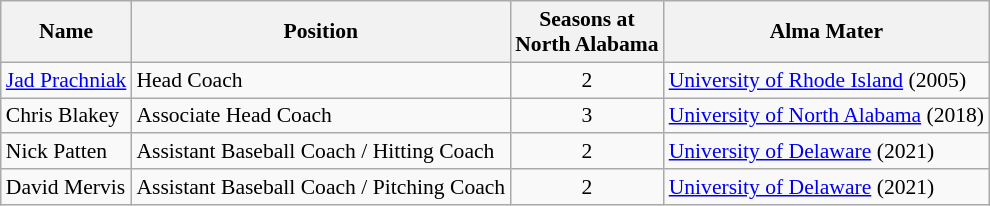<table class="wikitable" border="1" style="font-size:90%;">
<tr>
<th>Name</th>
<th>Position</th>
<th>Seasons at<br>North Alabama</th>
<th>Alma Mater</th>
</tr>
<tr>
<td><a href='#'>Jad Prachniak</a></td>
<td>Head Coach</td>
<td align=center>2</td>
<td><a href='#'>University of Rhode Island</a> (2005)</td>
</tr>
<tr>
<td>Chris Blakey</td>
<td>Associate Head Coach</td>
<td align=center>3</td>
<td><a href='#'>University of North Alabama</a> (2018)</td>
</tr>
<tr>
<td>Nick Patten</td>
<td>Assistant Baseball Coach / Hitting Coach</td>
<td align=center>2</td>
<td><a href='#'>University of Delaware</a> (2021)</td>
</tr>
<tr>
<td>David Mervis</td>
<td>Assistant Baseball Coach / Pitching Coach</td>
<td align=center>2</td>
<td><a href='#'>University of Delaware</a> (2021)</td>
</tr>
</table>
